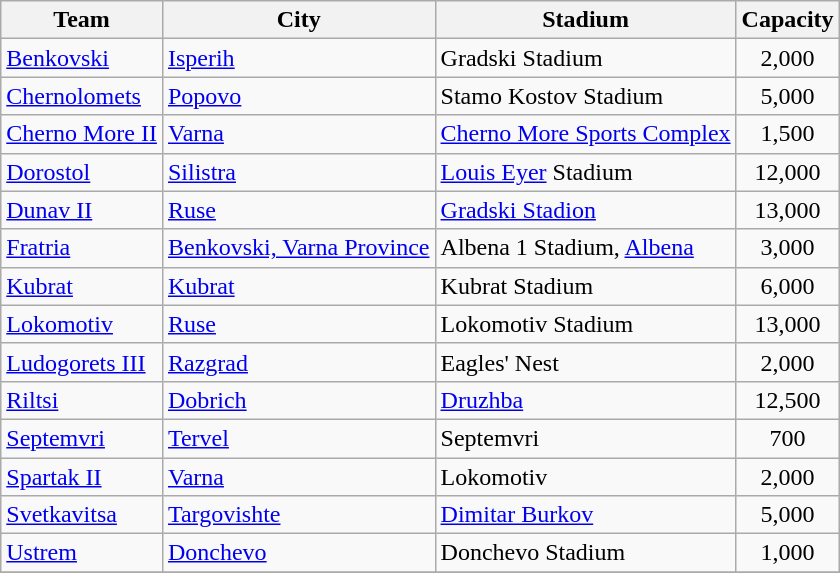<table class="wikitable sortable">
<tr>
<th>Team</th>
<th>City</th>
<th>Stadium</th>
<th>Capacity</th>
</tr>
<tr>
<td><a href='#'>Benkovski</a></td>
<td><a href='#'>Isperih</a></td>
<td>Gradski Stadium</td>
<td align=center>2,000</td>
</tr>
<tr>
<td><a href='#'>Chernolomets</a></td>
<td><a href='#'>Popovo</a></td>
<td>Stamo Kostov Stadium</td>
<td align=center>5,000</td>
</tr>
<tr>
<td><a href='#'>Cherno More II</a></td>
<td><a href='#'>Varna</a></td>
<td><a href='#'>Cherno More Sports Complex</a></td>
<td align="center">1,500</td>
</tr>
<tr>
<td><a href='#'>Dorostol</a></td>
<td><a href='#'>Silistra</a></td>
<td><a href='#'>Louis Eyer</a> Stadium</td>
<td align=center>12,000</td>
</tr>
<tr>
<td><a href='#'>Dunav II</a></td>
<td><a href='#'>Ruse</a></td>
<td><a href='#'>Gradski Stadion</a></td>
<td align=center>13,000</td>
</tr>
<tr>
<td><a href='#'>Fratria</a></td>
<td><a href='#'>Benkovski, Varna Province</a></td>
<td>Albena 1 Stadium, <a href='#'>Albena</a></td>
<td align="center">3,000</td>
</tr>
<tr>
<td><a href='#'>Kubrat</a></td>
<td><a href='#'>Kubrat</a></td>
<td>Kubrat Stadium</td>
<td align="center">6,000</td>
</tr>
<tr>
<td><a href='#'>Lokomotiv</a></td>
<td><a href='#'>Ruse</a></td>
<td>Lokomotiv Stadium</td>
<td align=center>13,000</td>
</tr>
<tr>
<td><a href='#'>Ludogorets III</a></td>
<td><a href='#'>Razgrad</a></td>
<td>Eagles' Nest</td>
<td align="center">2,000</td>
</tr>
<tr>
<td><a href='#'>Riltsi</a></td>
<td><a href='#'>Dobrich</a></td>
<td><a href='#'>Druzhba</a></td>
<td align=center>12,500</td>
</tr>
<tr>
<td><a href='#'>Septemvri</a></td>
<td><a href='#'>Tervel</a></td>
<td>Septemvri</td>
<td align="center">700</td>
</tr>
<tr>
<td><a href='#'>Spartak II</a></td>
<td><a href='#'>Varna</a></td>
<td>Lokomotiv</td>
<td align=center>2,000</td>
</tr>
<tr>
<td><a href='#'>Svetkavitsa</a></td>
<td><a href='#'>Targovishte</a></td>
<td><a href='#'>Dimitar Burkov</a></td>
<td align=center>5,000</td>
</tr>
<tr>
<td><a href='#'>Ustrem</a></td>
<td><a href='#'>Donchevo</a></td>
<td>Donchevo Stadium</td>
<td align=center>1,000</td>
</tr>
<tr>
</tr>
</table>
